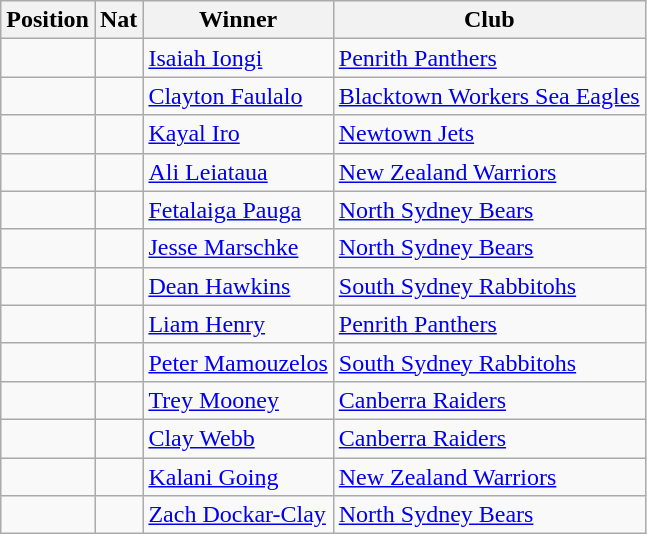<table class="wikitable">
<tr>
<th>Position</th>
<th>Nat</th>
<th>Winner</th>
<th>Club</th>
</tr>
<tr>
<td></td>
<td></td>
<td><a href='#'>Isaiah Iongi</a></td>
<td> <a href='#'>Penrith Panthers</a></td>
</tr>
<tr>
<td></td>
<td></td>
<td><a href='#'>Clayton Faulalo</a></td>
<td> <a href='#'>Blacktown Workers Sea Eagles</a></td>
</tr>
<tr>
<td></td>
<td></td>
<td><a href='#'>Kayal Iro</a></td>
<td> <a href='#'>Newtown Jets</a></td>
</tr>
<tr>
<td></td>
<td></td>
<td><a href='#'>Ali Leiataua</a></td>
<td> <a href='#'>New Zealand Warriors</a></td>
</tr>
<tr>
<td></td>
<td></td>
<td><a href='#'>Fetalaiga Pauga</a></td>
<td> <a href='#'>North Sydney Bears</a></td>
</tr>
<tr>
<td></td>
<td></td>
<td><a href='#'>Jesse Marschke</a></td>
<td> <a href='#'>North Sydney Bears</a></td>
</tr>
<tr>
<td></td>
<td></td>
<td><a href='#'>Dean Hawkins</a></td>
<td> <a href='#'>South Sydney Rabbitohs</a></td>
</tr>
<tr>
<td></td>
<td></td>
<td><a href='#'>Liam Henry</a></td>
<td> <a href='#'>Penrith Panthers</a></td>
</tr>
<tr>
<td></td>
<td></td>
<td><a href='#'>Peter Mamouzelos</a></td>
<td> <a href='#'>South Sydney Rabbitohs</a></td>
</tr>
<tr>
<td></td>
<td></td>
<td><a href='#'>Trey Mooney</a></td>
<td> <a href='#'>Canberra Raiders</a></td>
</tr>
<tr>
<td></td>
<td></td>
<td><a href='#'>Clay Webb</a></td>
<td> <a href='#'>Canberra Raiders</a></td>
</tr>
<tr>
<td></td>
<td></td>
<td><a href='#'>Kalani Going</a></td>
<td> <a href='#'>New Zealand Warriors</a></td>
</tr>
<tr>
<td></td>
<td></td>
<td><a href='#'>Zach Dockar-Clay</a></td>
<td> <a href='#'>North Sydney Bears</a></td>
</tr>
</table>
